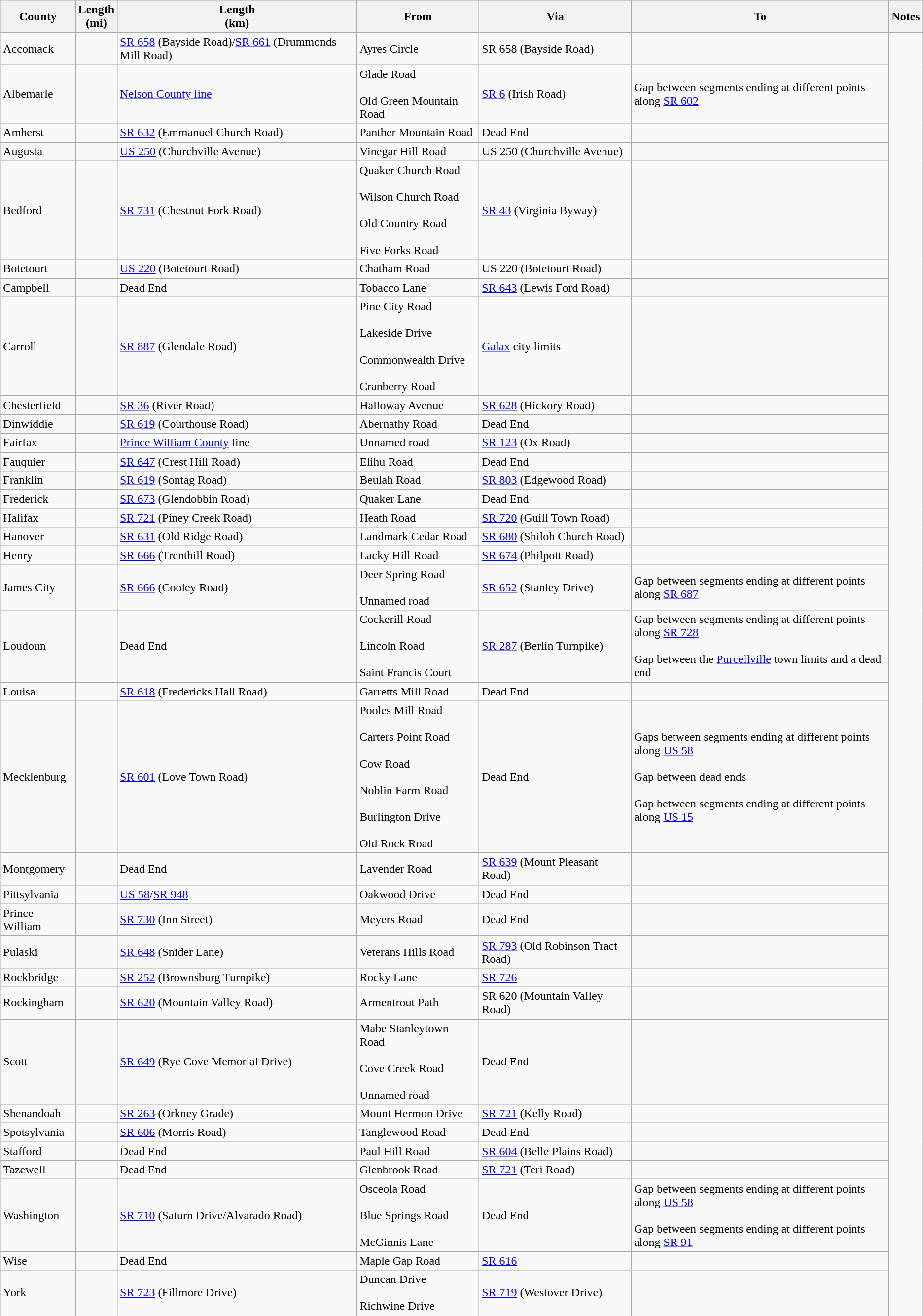<table class="wikitable sortable">
<tr>
<th>County</th>
<th>Length<br>(mi)</th>
<th>Length<br>(km)</th>
<th class="unsortable">From</th>
<th class="unsortable">Via</th>
<th class="unsortable">To</th>
<th class="unsortable">Notes</th>
</tr>
<tr>
<td id="Accomack">Accomack</td>
<td></td>
<td><a href='#'>SR 658</a> (Bayside Road)/<a href='#'>SR 661</a> (Drummonds Mill Road)</td>
<td>Ayres Circle</td>
<td>SR 658 (Bayside Road)</td>
<td></td>
</tr>
<tr>
<td id="Albemarle">Albemarle</td>
<td></td>
<td><a href='#'>Nelson County line</a></td>
<td>Glade Road<br><br>Old Green Mountain Road</td>
<td><a href='#'>SR 6</a> (Irish Road)</td>
<td>Gap between segments ending at different points along <a href='#'>SR 602</a><br>
</td>
</tr>
<tr>
<td id="Amherst">Amherst</td>
<td></td>
<td><a href='#'>SR 632</a> (Emmanuel Church Road)</td>
<td>Panther Mountain Road</td>
<td>Dead End</td>
<td><br>
</td>
</tr>
<tr>
<td id="Augusta">Augusta</td>
<td></td>
<td><a href='#'>US 250</a> (Churchville Avenue)</td>
<td>Vinegar Hill Road</td>
<td>US 250 (Churchville Avenue)</td>
<td><br></td>
</tr>
<tr>
<td id="Bedford">Bedford</td>
<td></td>
<td><a href='#'>SR 731</a> (Chestnut Fork Road)</td>
<td>Quaker Church Road<br><br>Wilson Church Road<br><br>Old Country Road<br><br>Five Forks Road</td>
<td><a href='#'>SR 43</a> (Virginia Byway)</td>
<td><br></td>
</tr>
<tr>
<td id="Botetourt">Botetourt</td>
<td></td>
<td><a href='#'>US 220</a> (Botetourt Road)</td>
<td>Chatham Road</td>
<td>US 220 (Botetourt Road)</td>
<td><br>

</td>
</tr>
<tr>
<td id="Campbell">Campbell</td>
<td></td>
<td>Dead End</td>
<td>Tobacco Lane</td>
<td><a href='#'>SR 643</a> (Lewis Ford Road)</td>
<td><br></td>
</tr>
<tr>
<td id="Carroll">Carroll</td>
<td></td>
<td><a href='#'>SR 887</a> (Glendale Road)</td>
<td>Pine City Road<br><br>Lakeside Drive<br><br>Commonwealth Drive<br><br>Cranberry Road</td>
<td><a href='#'>Galax</a> city limits</td>
<td><br>
</td>
</tr>
<tr>
<td id="Chesterfield">Chesterfield</td>
<td></td>
<td><a href='#'>SR 36</a> (River Road)</td>
<td>Halloway Avenue</td>
<td><a href='#'>SR 628</a> (Hickory Road)</td>
<td><br>



</td>
</tr>
<tr>
<td id="Dinwiddie">Dinwiddie</td>
<td></td>
<td><a href='#'>SR 619</a> (Courthouse Road)</td>
<td>Abernathy Road</td>
<td>Dead End</td>
<td><br></td>
</tr>
<tr>
<td id="Fairfax">Fairfax</td>
<td></td>
<td><a href='#'>Prince William County</a> line</td>
<td>Unnamed road</td>
<td><a href='#'>SR 123</a> (Ox Road)</td>
<td></td>
</tr>
<tr>
<td id="Fauquier">Fauquier</td>
<td></td>
<td><a href='#'>SR 647</a> (Crest Hill Road)</td>
<td>Elihu Road</td>
<td>Dead End</td>
<td><br>
</td>
</tr>
<tr>
<td id="Franklin">Franklin</td>
<td></td>
<td><a href='#'>SR 619</a> (Sontag Road)</td>
<td>Beulah Road</td>
<td><a href='#'>SR 803</a> (Edgewood Road)</td>
<td></td>
</tr>
<tr>
<td id="Frederick">Frederick</td>
<td></td>
<td><a href='#'>SR 673</a> (Glendobbin Road)</td>
<td>Quaker Lane</td>
<td>Dead End</td>
<td><br>




</td>
</tr>
<tr>
<td id="Halifax">Halifax</td>
<td></td>
<td><a href='#'>SR 721</a> (Piney Creek Road)</td>
<td>Heath Road</td>
<td><a href='#'>SR 720</a> (Guill Town Road)</td>
<td></td>
</tr>
<tr>
<td id="Hanover">Hanover</td>
<td></td>
<td><a href='#'>SR 631</a> (Old Ridge Road)</td>
<td>Landmark Cedar Road</td>
<td><a href='#'>SR 680</a> (Shiloh Church Road)</td>
<td><br></td>
</tr>
<tr>
<td id="Henry">Henry</td>
<td></td>
<td><a href='#'>SR 666</a> (Trenthill Road)</td>
<td>Lacky Hill Road</td>
<td><a href='#'>SR 674</a> (Philpott Road)</td>
<td><br>
</td>
</tr>
<tr>
<td id="James City">James City</td>
<td></td>
<td><a href='#'>SR 666</a> (Cooley Road)</td>
<td>Deer Spring Road<br><br>Unnamed road</td>
<td><a href='#'>SR 652</a> (Stanley Drive)</td>
<td>Gap between segments ending at different points along <a href='#'>SR 687</a><br>



</td>
</tr>
<tr>
<td id="Loudoun">Loudoun</td>
<td></td>
<td>Dead End</td>
<td>Cockerill Road<br><br>Lincoln Road<br><br>Saint Francis Court</td>
<td><a href='#'>SR 287</a> (Berlin Turnpike)</td>
<td>Gap between segments ending at different points along <a href='#'>SR 728</a><br><br>Gap between the <a href='#'>Purcellville</a> town limits and a dead end</td>
</tr>
<tr>
<td id="Louisa">Louisa</td>
<td></td>
<td><a href='#'>SR 618</a> (Fredericks Hall Road)</td>
<td>Garretts Mill Road</td>
<td>Dead End</td>
<td><br>

</td>
</tr>
<tr>
<td id="Mecklenburg">Mecklenburg</td>
<td></td>
<td><a href='#'>SR 601</a> (Love Town Road)</td>
<td>Pooles Mill Road<br><br>Carters Point Road<br><br>Cow Road<br><br>Noblin Farm Road<br><br>Burlington Drive<br><br>Old Rock Road</td>
<td>Dead End</td>
<td>Gaps between segments ending at different points along <a href='#'>US 58</a><br><br>Gap between dead ends<br><br>Gap between segments ending at different points along <a href='#'>US 15</a><br></td>
</tr>
<tr>
<td id="Montgomery">Montgomery</td>
<td></td>
<td>Dead End</td>
<td>Lavender Road</td>
<td><a href='#'>SR 639</a> (Mount Pleasant Road)</td>
<td><br>






</td>
</tr>
<tr>
<td id="Pittsylvania">Pittsylvania</td>
<td></td>
<td><a href='#'>US 58</a>/<a href='#'>SR 948</a></td>
<td>Oakwood Drive</td>
<td>Dead End</td>
<td><br>

</td>
</tr>
<tr>
<td id="Prince William">Prince William</td>
<td></td>
<td><a href='#'>SR 730</a> (Inn Street)</td>
<td>Meyers Road</td>
<td>Dead End</td>
<td></td>
</tr>
<tr>
<td id="Pulaski">Pulaski</td>
<td></td>
<td><a href='#'>SR 648</a> (Snider Lane)</td>
<td>Veterans Hills Road</td>
<td><a href='#'>SR 793</a> (Old Robinson Tract Road)</td>
<td><br>

</td>
</tr>
<tr>
<td id="Rockbridge">Rockbridge</td>
<td></td>
<td><a href='#'>SR 252</a> (Brownsburg Turnpike)</td>
<td>Rocky Lane</td>
<td><a href='#'>SR 726</a></td>
<td></td>
</tr>
<tr>
<td id="Rockingham">Rockingham</td>
<td></td>
<td><a href='#'>SR 620</a> (Mountain Valley Road)</td>
<td>Armentrout Path</td>
<td>SR 620 (Mountain Valley Road)</td>
<td><br></td>
</tr>
<tr>
<td id="Scott">Scott</td>
<td></td>
<td><a href='#'>SR 649</a> (Rye Cove Memorial Drive)</td>
<td>Mabe Stanleytown Road<br><br>Cove Creek Road<br><br>Unnamed road</td>
<td>Dead End</td>
<td></td>
</tr>
<tr>
<td id="Shenandoah">Shenandoah</td>
<td></td>
<td><a href='#'>SR 263</a> (Orkney Grade)</td>
<td>Mount Hermon Drive</td>
<td><a href='#'>SR 721</a> (Kelly Road)</td>
<td><br>
</td>
</tr>
<tr>
<td id="Spotsylvania">Spotsylvania</td>
<td></td>
<td><a href='#'>SR 606</a> (Morris Road)</td>
<td>Tanglewood Road</td>
<td>Dead End</td>
<td></td>
</tr>
<tr>
<td id="Stafford">Stafford</td>
<td></td>
<td>Dead End</td>
<td>Paul Hill Road</td>
<td><a href='#'>SR 604</a> (Belle Plains Road)</td>
<td><br>
</td>
</tr>
<tr>
<td id="Tazewell">Tazewell</td>
<td></td>
<td>Dead End</td>
<td>Glenbrook Road</td>
<td><a href='#'>SR 721</a> (Teri Road)</td>
<td><br></td>
</tr>
<tr>
<td id="Washington">Washington</td>
<td></td>
<td><a href='#'>SR 710</a> (Saturn Drive/Alvarado Road)</td>
<td>Osceola Road<br><br>Blue Springs Road<br><br>McGinnis Lane</td>
<td>Dead End</td>
<td>Gap between segments ending at different points along <a href='#'>US 58</a><br><br>Gap between segments ending at different points along <a href='#'>SR 91</a><br></td>
</tr>
<tr>
<td id="Wise">Wise</td>
<td></td>
<td>Dead End</td>
<td>Maple Gap Road</td>
<td><a href='#'>SR 616</a></td>
<td><br></td>
</tr>
<tr>
<td id="York">York</td>
<td></td>
<td><a href='#'>SR 723</a> (Fillmore Drive)</td>
<td>Duncan Drive<br><br>Richwine Drive</td>
<td><a href='#'>SR 719</a> (Westover Drive)</td>
<td></td>
</tr>
</table>
